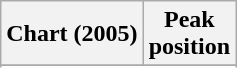<table class="wikitable sortable plainrowheaders" style="text-align:center">
<tr>
<th scope="col">Chart (2005)</th>
<th scope="col">Peak<br>position</th>
</tr>
<tr>
</tr>
<tr>
</tr>
<tr>
</tr>
<tr>
</tr>
<tr>
</tr>
<tr>
</tr>
<tr>
</tr>
<tr>
</tr>
<tr>
</tr>
</table>
